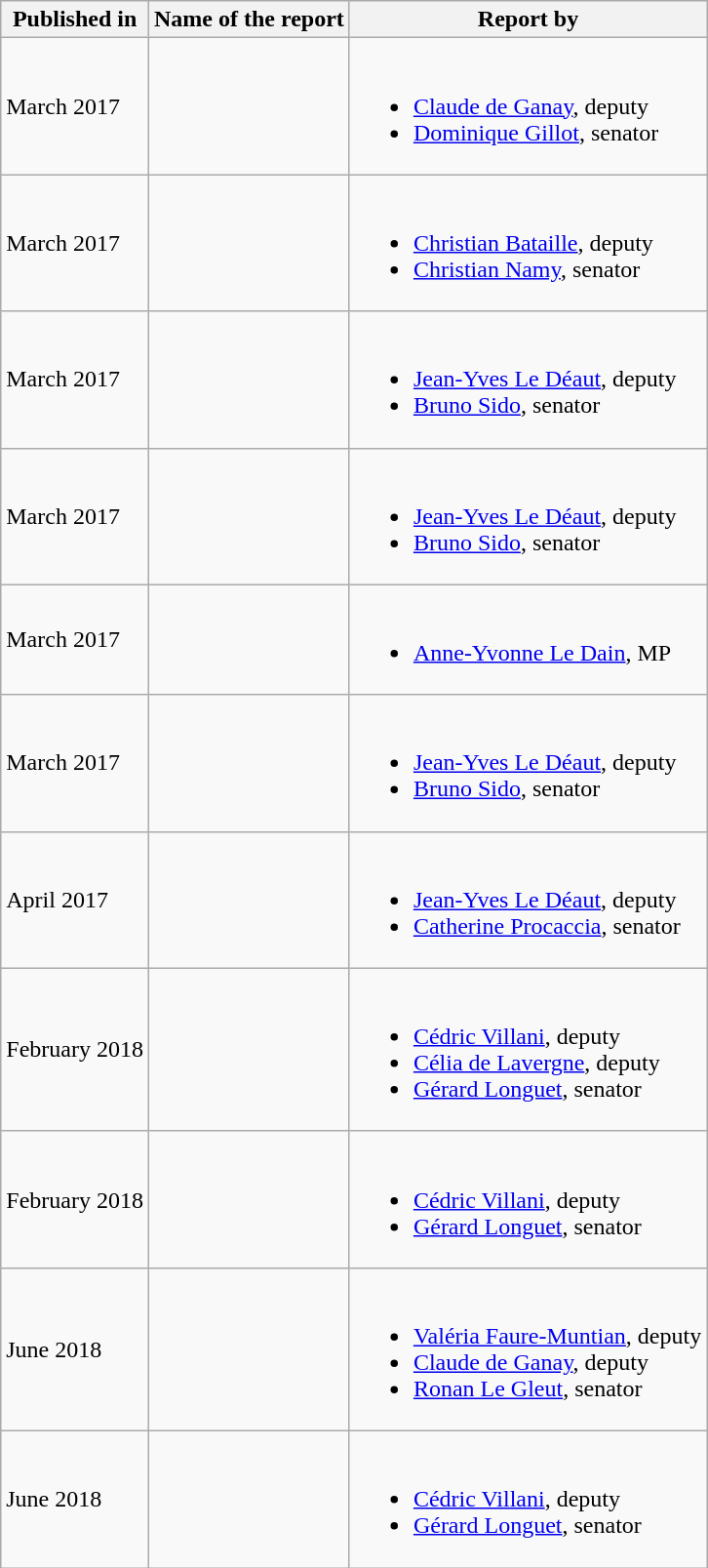<table class="wikitable">
<tr>
<th>Published in</th>
<th>Name of the report</th>
<th>Report by</th>
</tr>
<tr>
<td>March 2017</td>
<td></td>
<td><br><ul><li><a href='#'>Claude de Ganay</a>, deputy</li><li><a href='#'>Dominique Gillot</a>, senator</li></ul></td>
</tr>
<tr>
<td>March 2017</td>
<td></td>
<td><br><ul><li><a href='#'>Christian Bataille</a>, deputy</li><li><a href='#'>Christian Namy</a>, senator</li></ul></td>
</tr>
<tr>
<td>March 2017</td>
<td></td>
<td><br><ul><li><a href='#'>Jean-Yves Le Déaut</a>, deputy</li><li><a href='#'>Bruno Sido</a>, senator</li></ul></td>
</tr>
<tr>
<td>March 2017</td>
<td></td>
<td><br><ul><li><a href='#'>Jean-Yves Le Déaut</a>, deputy</li><li><a href='#'>Bruno Sido</a>, senator</li></ul></td>
</tr>
<tr>
<td>March 2017</td>
<td></td>
<td><br><ul><li><a href='#'>Anne-Yvonne Le Dain</a>, MP</li></ul></td>
</tr>
<tr>
<td>March 2017</td>
<td></td>
<td><br><ul><li><a href='#'>Jean-Yves Le Déaut</a>, deputy</li><li><a href='#'>Bruno Sido</a>, senator</li></ul></td>
</tr>
<tr>
<td>April 2017</td>
<td></td>
<td><br><ul><li><a href='#'>Jean-Yves Le Déaut</a>, deputy</li><li><a href='#'>Catherine Procaccia</a>, senator</li></ul></td>
</tr>
<tr>
<td>February 2018</td>
<td></td>
<td><br><ul><li><a href='#'>Cédric Villani</a>, deputy</li><li><a href='#'>Célia de Lavergne</a>, deputy</li><li><a href='#'>Gérard Longuet</a>, senator</li></ul></td>
</tr>
<tr>
<td>February 2018</td>
<td></td>
<td><br><ul><li><a href='#'>Cédric Villani</a>, deputy</li><li><a href='#'>Gérard Longuet</a>, senator</li></ul></td>
</tr>
<tr>
<td>June 2018</td>
<td></td>
<td><br><ul><li><a href='#'>Valéria Faure-Muntian</a>, deputy</li><li><a href='#'>Claude de Ganay</a>, deputy</li><li><a href='#'>Ronan Le Gleut</a>, senator</li></ul></td>
</tr>
<tr>
<td>June 2018</td>
<td></td>
<td><br><ul><li><a href='#'>Cédric Villani</a>, deputy</li><li><a href='#'>Gérard Longuet</a>, senator</li></ul></td>
</tr>
</table>
